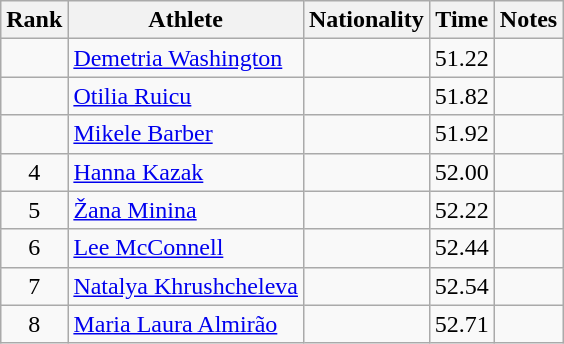<table class="wikitable sortable" style="text-align:center">
<tr>
<th>Rank</th>
<th>Athlete</th>
<th>Nationality</th>
<th>Time</th>
<th>Notes</th>
</tr>
<tr>
<td></td>
<td align=left><a href='#'>Demetria Washington</a></td>
<td align=left></td>
<td>51.22</td>
<td></td>
</tr>
<tr>
<td></td>
<td align=left><a href='#'>Otilia Ruicu</a></td>
<td align=left></td>
<td>51.82</td>
<td></td>
</tr>
<tr>
<td></td>
<td align=left><a href='#'>Mikele Barber</a></td>
<td align=left></td>
<td>51.92</td>
<td></td>
</tr>
<tr>
<td>4</td>
<td align=left><a href='#'>Hanna Kazak</a></td>
<td align=left></td>
<td>52.00</td>
<td></td>
</tr>
<tr>
<td>5</td>
<td align=left><a href='#'>Žana Minina</a></td>
<td align=left></td>
<td>52.22</td>
<td></td>
</tr>
<tr>
<td>6</td>
<td align=left><a href='#'>Lee McConnell</a></td>
<td align=left></td>
<td>52.44</td>
<td></td>
</tr>
<tr>
<td>7</td>
<td align=left><a href='#'>Natalya Khrushcheleva</a></td>
<td align=left></td>
<td>52.54</td>
<td></td>
</tr>
<tr>
<td>8</td>
<td align=left><a href='#'>Maria Laura Almirão</a></td>
<td align=left></td>
<td>52.71</td>
<td></td>
</tr>
</table>
